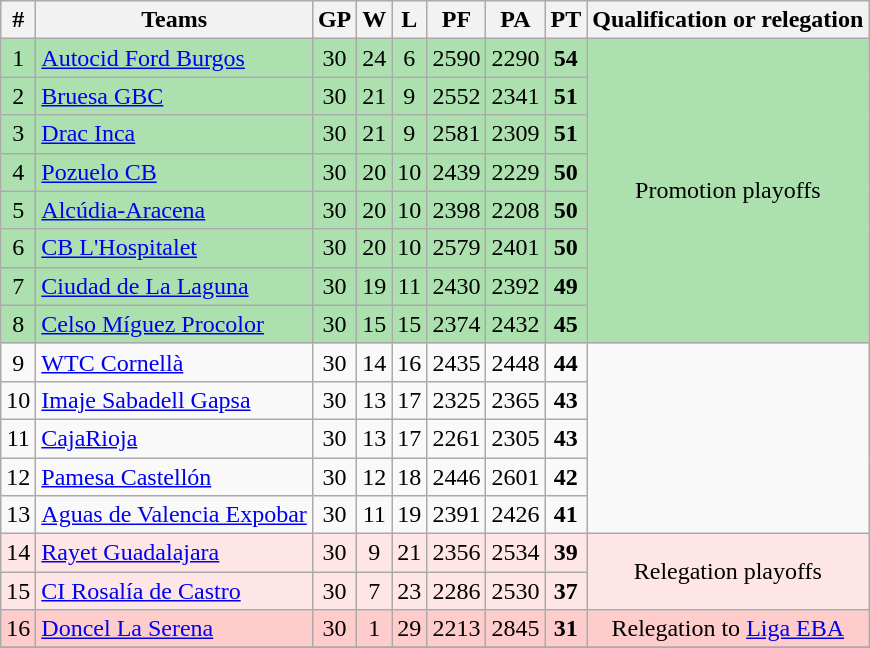<table class="wikitable" style="text-align: center;">
<tr>
<th>#</th>
<th>Teams</th>
<th>GP</th>
<th>W</th>
<th>L</th>
<th>PF</th>
<th>PA</th>
<th>PT</th>
<th>Qualification or relegation</th>
</tr>
<tr bgcolor=ACE1AF>
<td>1</td>
<td align="left"><a href='#'>Autocid Ford Burgos</a></td>
<td>30</td>
<td>24</td>
<td>6</td>
<td>2590</td>
<td>2290</td>
<td><strong>54</strong></td>
<td rowspan=8>Promotion playoffs</td>
</tr>
<tr bgcolor=ACE1AF>
<td>2</td>
<td align="left"><a href='#'>Bruesa GBC</a></td>
<td>30</td>
<td>21</td>
<td>9</td>
<td>2552</td>
<td>2341</td>
<td><strong>51</strong></td>
</tr>
<tr bgcolor=ACE1AF>
<td>3</td>
<td align="left"><a href='#'>Drac Inca</a></td>
<td>30</td>
<td>21</td>
<td>9</td>
<td>2581</td>
<td>2309</td>
<td><strong>51</strong></td>
</tr>
<tr bgcolor=ACE1AF>
<td>4</td>
<td align="left"><a href='#'>Pozuelo CB</a></td>
<td>30</td>
<td>20</td>
<td>10</td>
<td>2439</td>
<td>2229</td>
<td><strong>50</strong></td>
</tr>
<tr bgcolor=ACE1AF>
<td>5</td>
<td align="left"><a href='#'>Alcúdia-Aracena</a></td>
<td>30</td>
<td>20</td>
<td>10</td>
<td>2398</td>
<td>2208</td>
<td><strong>50</strong></td>
</tr>
<tr bgcolor=ACE1AF>
<td>6</td>
<td align="left"><a href='#'>CB L'Hospitalet</a></td>
<td>30</td>
<td>20</td>
<td>10</td>
<td>2579</td>
<td>2401</td>
<td><strong>50</strong></td>
</tr>
<tr bgcolor=ACE1AF>
<td>7</td>
<td align="left"><a href='#'>Ciudad de La Laguna</a></td>
<td>30</td>
<td>19</td>
<td>11</td>
<td>2430</td>
<td>2392</td>
<td><strong>49</strong></td>
</tr>
<tr bgcolor=ACE1AF>
<td>8</td>
<td align="left"><a href='#'>Celso Míguez Procolor</a></td>
<td>30</td>
<td>15</td>
<td>15</td>
<td>2374</td>
<td>2432</td>
<td><strong>45</strong></td>
</tr>
<tr>
<td>9</td>
<td align="left"><a href='#'>WTC Cornellà</a></td>
<td>30</td>
<td>14</td>
<td>16</td>
<td>2435</td>
<td>2448</td>
<td><strong>44</strong></td>
</tr>
<tr>
<td>10</td>
<td align="left"><a href='#'>Imaje Sabadell Gapsa</a></td>
<td>30</td>
<td>13</td>
<td>17</td>
<td>2325</td>
<td>2365</td>
<td><strong>43</strong></td>
</tr>
<tr>
<td>11</td>
<td align="left"><a href='#'>CajaRioja</a></td>
<td>30</td>
<td>13</td>
<td>17</td>
<td>2261</td>
<td>2305</td>
<td><strong>43</strong></td>
</tr>
<tr>
<td>12</td>
<td align="left"><a href='#'>Pamesa Castellón</a></td>
<td>30</td>
<td>12</td>
<td>18</td>
<td>2446</td>
<td>2601</td>
<td><strong>42</strong></td>
</tr>
<tr>
<td>13</td>
<td align="left"><a href='#'>Aguas de Valencia Expobar</a></td>
<td>30</td>
<td>11</td>
<td>19</td>
<td>2391</td>
<td>2426</td>
<td><strong>41</strong></td>
</tr>
<tr bgcolor=FFE6E6>
<td>14</td>
<td align="left"><a href='#'>Rayet Guadalajara</a></td>
<td>30</td>
<td>9</td>
<td>21</td>
<td>2356</td>
<td>2534</td>
<td><strong>39</strong></td>
<td rowspan=2>Relegation playoffs</td>
</tr>
<tr bgcolor=FFE6E6>
<td>15</td>
<td align="left"><a href='#'>CI Rosalía de Castro</a></td>
<td>30</td>
<td>7</td>
<td>23</td>
<td>2286</td>
<td>2530</td>
<td><strong>37</strong></td>
</tr>
<tr bgcolor=FFCCCC>
<td>16</td>
<td align="left"><a href='#'>Doncel La Serena</a></td>
<td>30</td>
<td>1</td>
<td>29</td>
<td>2213</td>
<td>2845</td>
<td><strong>31</strong></td>
<td>Relegation to <a href='#'>Liga EBA</a></td>
</tr>
<tr>
</tr>
</table>
